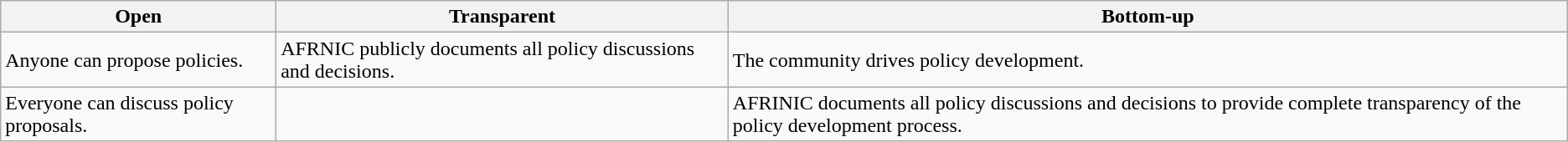<table class="wikitable">
<tr>
<th>Open</th>
<th>Transparent</th>
<th>Bottom-up</th>
</tr>
<tr>
<td>Anyone can propose policies.</td>
<td>AFRNIC publicly documents all policy discussions and decisions.</td>
<td>The community drives policy development.</td>
</tr>
<tr>
<td>Everyone can discuss policy proposals.</td>
<td></td>
<td>AFRINIC documents all policy discussions and decisions to provide complete transparency of the policy development process.</td>
</tr>
</table>
